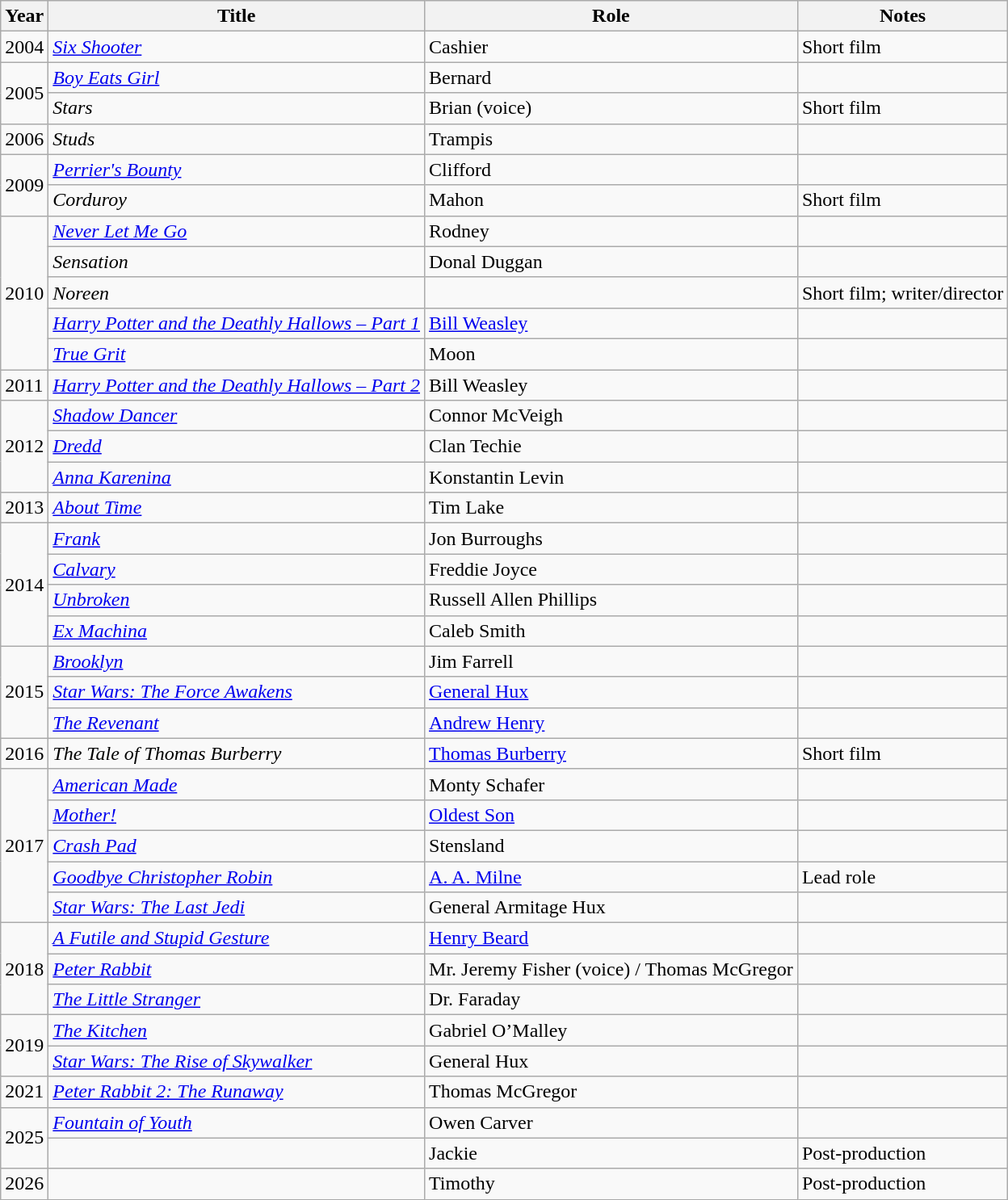<table class="wikitable sortable">
<tr>
<th>Year</th>
<th>Title</th>
<th>Role</th>
<th class="unsortable">Notes</th>
</tr>
<tr>
<td>2004</td>
<td><em><a href='#'>Six Shooter</a></em></td>
<td>Cashier</td>
<td>Short film</td>
</tr>
<tr>
<td rowspan="2">2005</td>
<td><em><a href='#'>Boy Eats Girl</a></em></td>
<td>Bernard</td>
<td></td>
</tr>
<tr>
<td><em>Stars</em></td>
<td>Brian (voice)</td>
<td>Short film</td>
</tr>
<tr>
<td>2006</td>
<td><em>Studs</em></td>
<td>Trampis</td>
<td></td>
</tr>
<tr>
<td rowspan="2">2009</td>
<td><em><a href='#'>Perrier's Bounty</a></em></td>
<td>Clifford</td>
<td></td>
</tr>
<tr>
<td><em>Corduroy</em></td>
<td>Mahon</td>
<td>Short film</td>
</tr>
<tr>
<td rowspan="5">2010</td>
<td><em><a href='#'>Never Let Me Go</a></em></td>
<td>Rodney</td>
<td></td>
</tr>
<tr>
<td><em>Sensation</em></td>
<td>Donal Duggan</td>
<td></td>
</tr>
<tr>
<td><em>Noreen</em></td>
<td></td>
<td>Short film; writer/director</td>
</tr>
<tr>
<td><em><a href='#'>Harry Potter and the Deathly Hallows – Part 1</a></em></td>
<td><a href='#'>Bill Weasley</a></td>
<td></td>
</tr>
<tr>
<td><em><a href='#'>True Grit</a></em></td>
<td>Moon</td>
<td></td>
</tr>
<tr>
<td>2011</td>
<td><em><a href='#'>Harry Potter and the Deathly Hallows – Part 2</a></em></td>
<td>Bill Weasley</td>
<td></td>
</tr>
<tr>
<td rowspan="3">2012</td>
<td><em><a href='#'>Shadow Dancer</a></em></td>
<td>Connor McVeigh</td>
<td></td>
</tr>
<tr>
<td><em><a href='#'>Dredd</a></em></td>
<td>Clan Techie</td>
<td></td>
</tr>
<tr>
<td><em><a href='#'>Anna Karenina</a></em></td>
<td>Konstantin Levin</td>
<td></td>
</tr>
<tr>
<td>2013</td>
<td><em><a href='#'>About Time</a></em></td>
<td>Tim Lake</td>
<td></td>
</tr>
<tr>
<td rowspan="4">2014</td>
<td><em><a href='#'>Frank</a></em></td>
<td>Jon Burroughs</td>
<td></td>
</tr>
<tr>
<td><em><a href='#'>Calvary</a></em></td>
<td>Freddie Joyce</td>
<td></td>
</tr>
<tr>
<td><em><a href='#'>Unbroken</a></em></td>
<td>Russell Allen Phillips</td>
<td></td>
</tr>
<tr>
<td><em><a href='#'>Ex Machina</a></em></td>
<td>Caleb Smith</td>
<td></td>
</tr>
<tr>
<td rowspan="3">2015</td>
<td><em><a href='#'>Brooklyn</a></em></td>
<td>Jim Farrell</td>
<td></td>
</tr>
<tr>
<td><em><a href='#'>Star Wars: The Force Awakens</a></em></td>
<td><a href='#'>General Hux</a></td>
<td></td>
</tr>
<tr>
<td><em><a href='#'>The Revenant</a></em></td>
<td><a href='#'>Andrew Henry</a></td>
<td></td>
</tr>
<tr>
<td>2016</td>
<td><em>The Tale of Thomas Burberry</em></td>
<td><a href='#'>Thomas Burberry</a></td>
<td>Short film</td>
</tr>
<tr>
<td rowspan="5">2017</td>
<td><em><a href='#'>American Made</a></em></td>
<td>Monty Schafer</td>
<td></td>
</tr>
<tr>
<td><em><a href='#'>Mother!</a></em></td>
<td><a href='#'>Oldest Son</a></td>
<td></td>
</tr>
<tr>
<td><em><a href='#'>Crash Pad</a></em></td>
<td>Stensland</td>
<td></td>
</tr>
<tr>
<td><em><a href='#'>Goodbye Christopher Robin</a></em></td>
<td><a href='#'>A. A. Milne</a></td>
<td>Lead role</td>
</tr>
<tr>
<td><em><a href='#'>Star Wars: The Last Jedi</a></em></td>
<td>General Armitage Hux</td>
<td></td>
</tr>
<tr>
<td rowspan="3">2018</td>
<td><em><a href='#'>A Futile and Stupid Gesture</a></em></td>
<td><a href='#'>Henry Beard</a></td>
<td></td>
</tr>
<tr>
<td><em><a href='#'>Peter Rabbit</a></em></td>
<td>Mr. Jeremy Fisher (voice) / Thomas McGregor</td>
<td></td>
</tr>
<tr>
<td><em><a href='#'>The Little Stranger</a></em></td>
<td>Dr. Faraday</td>
<td></td>
</tr>
<tr>
<td rowspan=2>2019</td>
<td><em><a href='#'>The Kitchen</a></em></td>
<td>Gabriel O’Malley</td>
<td></td>
</tr>
<tr>
<td><em><a href='#'>Star Wars: The Rise of Skywalker</a></em></td>
<td>General Hux</td>
<td></td>
</tr>
<tr>
<td>2021</td>
<td><em><a href='#'>Peter Rabbit 2: The Runaway</a></em></td>
<td>Thomas McGregor</td>
<td></td>
</tr>
<tr>
<td rowspan="2">2025</td>
<td><em><a href='#'>Fountain of Youth</a></em></td>
<td>Owen Carver</td>
<td></td>
</tr>
<tr>
<td></td>
<td>Jackie</td>
<td>Post-production</td>
</tr>
<tr>
<td>2026</td>
<td></td>
<td>Timothy</td>
<td>Post-production</td>
</tr>
</table>
